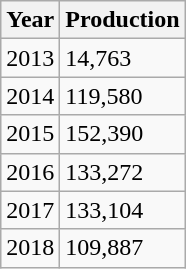<table class="wikitable">
<tr>
<th>Year</th>
<th>Production</th>
</tr>
<tr>
<td>2013</td>
<td>14,763</td>
</tr>
<tr>
<td>2014</td>
<td>119,580</td>
</tr>
<tr>
<td>2015</td>
<td>152,390</td>
</tr>
<tr>
<td>2016</td>
<td>133,272</td>
</tr>
<tr>
<td>2017</td>
<td>133,104</td>
</tr>
<tr>
<td>2018</td>
<td>109,887</td>
</tr>
</table>
